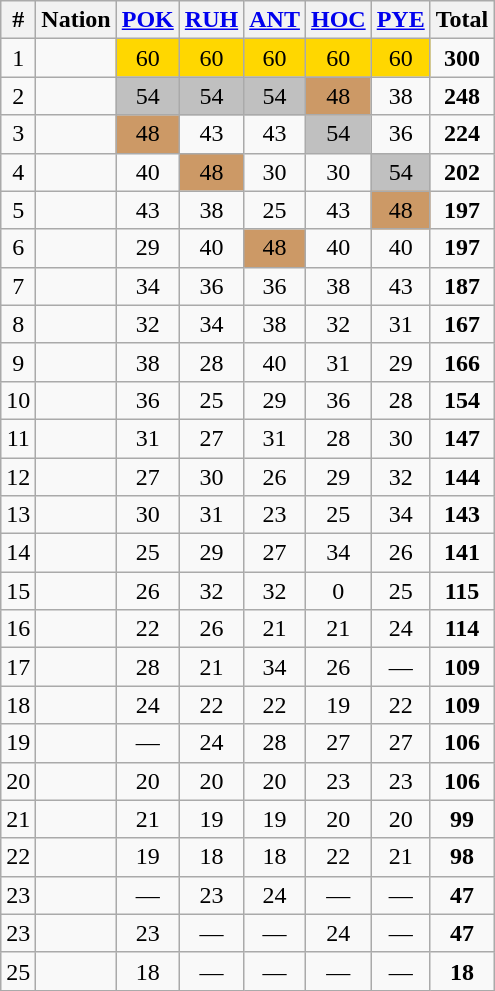<table class="wikitable sortable" style="text-align:center;">
<tr>
<th>#</th>
<th>Nation</th>
<th><a href='#'>POK</a></th>
<th><a href='#'>RUH</a></th>
<th><a href='#'>ANT</a></th>
<th><a href='#'>HOC</a></th>
<th><a href='#'>PYE</a></th>
<th><strong>Total</strong> </th>
</tr>
<tr>
<td>1</td>
<td align="left"></td>
<td bgcolor="gold">60</td>
<td bgcolor="gold">60</td>
<td bgcolor="gold">60</td>
<td bgcolor="gold">60</td>
<td bgcolor="gold">60</td>
<td><strong>300</strong></td>
</tr>
<tr>
<td>2</td>
<td align="left"></td>
<td bgcolor="silver">54</td>
<td bgcolor="silver">54</td>
<td bgcolor="silver">54</td>
<td bgcolor="CC9966">48</td>
<td>38</td>
<td><strong>248</strong></td>
</tr>
<tr>
<td>3</td>
<td align="left"></td>
<td bgcolor="CC9966">48</td>
<td>43</td>
<td>43</td>
<td bgcolor="silver">54</td>
<td>36</td>
<td><strong>224</strong></td>
</tr>
<tr>
<td>4</td>
<td align="left"></td>
<td>40</td>
<td bgcolor="CC9966">48</td>
<td>30</td>
<td>30</td>
<td bgcolor="silver">54</td>
<td><strong>202</strong></td>
</tr>
<tr>
<td>5</td>
<td align="left"></td>
<td>43</td>
<td>38</td>
<td>25</td>
<td>43</td>
<td bgcolor="CC9966">48</td>
<td><strong>197</strong></td>
</tr>
<tr>
<td>6</td>
<td align="left"></td>
<td>29</td>
<td>40</td>
<td bgcolor="CC9966">48</td>
<td>40</td>
<td>40</td>
<td><strong>197</strong></td>
</tr>
<tr>
<td>7</td>
<td align="left"></td>
<td>34</td>
<td>36</td>
<td>36</td>
<td>38</td>
<td>43</td>
<td><strong>187</strong></td>
</tr>
<tr>
<td>8</td>
<td align="left"></td>
<td>32</td>
<td>34</td>
<td>38</td>
<td>32</td>
<td>31</td>
<td><strong>167</strong></td>
</tr>
<tr>
<td>9</td>
<td align="left"></td>
<td>38</td>
<td>28</td>
<td>40</td>
<td>31</td>
<td>29</td>
<td><strong>166</strong></td>
</tr>
<tr>
<td>10</td>
<td align="left"></td>
<td>36</td>
<td>25</td>
<td>29</td>
<td>36</td>
<td>28</td>
<td><strong>154</strong></td>
</tr>
<tr>
<td>11</td>
<td align="left"></td>
<td>31</td>
<td>27</td>
<td>31</td>
<td>28</td>
<td>30</td>
<td><strong>147</strong></td>
</tr>
<tr>
<td>12</td>
<td align="left"></td>
<td>27</td>
<td>30</td>
<td>26</td>
<td>29</td>
<td>32</td>
<td><strong>144</strong></td>
</tr>
<tr>
<td>13</td>
<td align="left"></td>
<td>30</td>
<td>31</td>
<td>23</td>
<td>25</td>
<td>34</td>
<td><strong>143</strong></td>
</tr>
<tr>
<td>14</td>
<td align="left"></td>
<td>25</td>
<td>29</td>
<td>27</td>
<td>34</td>
<td>26</td>
<td><strong>141</strong></td>
</tr>
<tr>
<td>15</td>
<td align="left"></td>
<td>26</td>
<td>32</td>
<td>32</td>
<td>0</td>
<td>25</td>
<td><strong>115</strong></td>
</tr>
<tr>
<td>16</td>
<td align="left"></td>
<td>22</td>
<td>26</td>
<td>21</td>
<td>21</td>
<td>24</td>
<td><strong>114</strong></td>
</tr>
<tr>
<td>17</td>
<td align="left"></td>
<td>28</td>
<td>21</td>
<td>34</td>
<td>26</td>
<td>—</td>
<td><strong>109</strong></td>
</tr>
<tr>
<td>18</td>
<td align="left"></td>
<td>24</td>
<td>22</td>
<td>22</td>
<td>19</td>
<td>22</td>
<td><strong>109</strong></td>
</tr>
<tr>
<td>19</td>
<td align="left"></td>
<td>—</td>
<td>24</td>
<td>28</td>
<td>27</td>
<td>27</td>
<td><strong>106</strong></td>
</tr>
<tr>
<td>20</td>
<td align="left"></td>
<td>20</td>
<td>20</td>
<td>20</td>
<td>23</td>
<td>23</td>
<td><strong>106</strong></td>
</tr>
<tr>
<td>21</td>
<td align="left"></td>
<td>21</td>
<td>19</td>
<td>19</td>
<td>20</td>
<td>20</td>
<td><strong>99</strong></td>
</tr>
<tr>
<td>22</td>
<td align="left"></td>
<td>19</td>
<td>18</td>
<td>18</td>
<td>22</td>
<td>21</td>
<td><strong>98</strong></td>
</tr>
<tr>
<td>23</td>
<td align="left"></td>
<td>—</td>
<td>23</td>
<td>24</td>
<td>—</td>
<td>—</td>
<td><strong>47</strong></td>
</tr>
<tr>
<td>23</td>
<td align="left"></td>
<td>23</td>
<td>—</td>
<td>—</td>
<td>24</td>
<td>—</td>
<td><strong>47</strong></td>
</tr>
<tr>
<td>25</td>
<td align="left"></td>
<td>18</td>
<td>—</td>
<td>—</td>
<td>—</td>
<td>—</td>
<td><strong>18</strong></td>
</tr>
</table>
